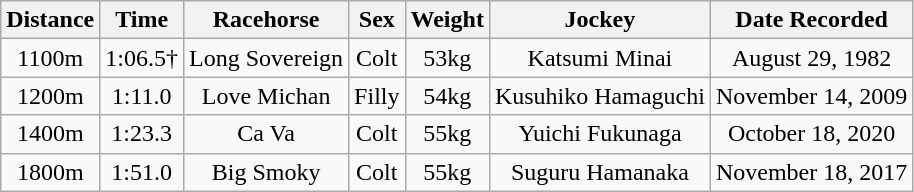<table class="wikitable" style="text-align: center;">
<tr>
<th>Distance</th>
<th>Time</th>
<th>Racehorse</th>
<th>Sex</th>
<th>Weight</th>
<th>Jockey</th>
<th>Date Recorded</th>
</tr>
<tr>
<td>1100m</td>
<td>1:06.5†</td>
<td>Long Sovereign</td>
<td>Colt</td>
<td>53kg</td>
<td>Katsumi Minai</td>
<td>August 29, 1982</td>
</tr>
<tr>
<td>1200m</td>
<td>1:11.0</td>
<td>Love Michan</td>
<td>Filly</td>
<td>54kg</td>
<td>Kusuhiko Hamaguchi</td>
<td>November 14, 2009</td>
</tr>
<tr>
<td>1400m</td>
<td>1:23.3</td>
<td>Ca Va</td>
<td>Colt</td>
<td>55kg</td>
<td>Yuichi Fukunaga</td>
<td>October 18, 2020</td>
</tr>
<tr>
<td>1800m</td>
<td>1:51.0</td>
<td>Big Smoky</td>
<td>Colt</td>
<td>55kg</td>
<td>Suguru Hamanaka</td>
<td>November 18, 2017</td>
</tr>
</table>
